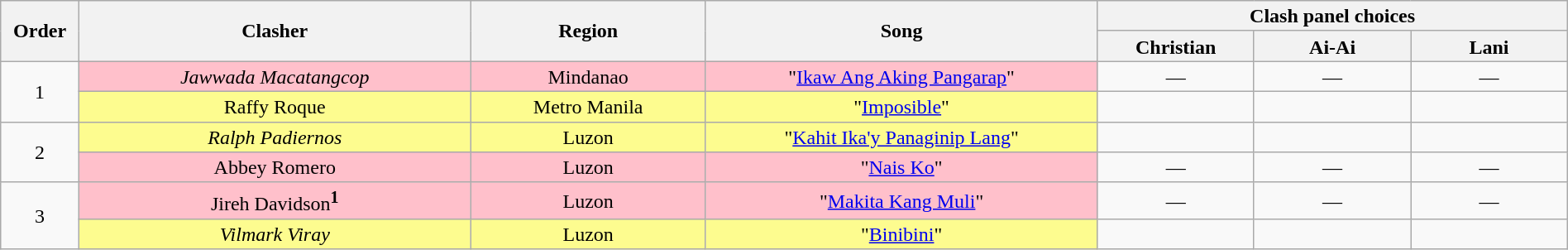<table class="wikitable" style="text-align:center; line-height:17px; width:100%;">
<tr>
<th rowspan="2" width="5%">Order</th>
<th rowspan="2" width="25%">Clasher</th>
<th rowspan="2">Region</th>
<th rowspan="2" width="25%">Song</th>
<th colspan="3" width="30%">Clash panel choices</th>
</tr>
<tr>
<th width="10%">Christian</th>
<th width="10%">Ai-Ai</th>
<th width="10%">Lani</th>
</tr>
<tr>
<td rowspan="2">1</td>
<td style="background:pink;"><em>Jawwada Macatangcop</em></td>
<td style="background:pink;">Mindanao</td>
<td style="background:pink;">"<a href='#'>Ikaw Ang Aking Pangarap</a>"</td>
<td>—</td>
<td>—</td>
<td>—</td>
</tr>
<tr>
<td style="background:#fdfc8f;">Raffy Roque</td>
<td style="background:#fdfc8f;">Metro Manila</td>
<td style="background:#fdfc8f;">"<a href='#'>Imposible</a>"</td>
<td><strong></strong></td>
<td><strong></strong></td>
<td><strong></strong></td>
</tr>
<tr>
<td rowspan="2">2</td>
<td style="background:#fdfc8f;"><em>Ralph Padiernos</em></td>
<td style="background:#fdfc8f;">Luzon</td>
<td style="background:#fdfc8f;">"<a href='#'>Kahit Ika'y Panaginip Lang</a>"</td>
<td><strong></strong></td>
<td><strong></strong></td>
<td><strong></strong></td>
</tr>
<tr>
<td style="background:pink;">Abbey Romero</td>
<td style="background:pink;">Luzon</td>
<td style="background:pink;">"<a href='#'>Nais Ko</a>"</td>
<td>—</td>
<td>—</td>
<td>—</td>
</tr>
<tr>
<td rowspan="2">3</td>
<td style="background:pink;">Jireh Davidson<sup><strong>1</strong></sup></td>
<td style="background:pink;">Luzon</td>
<td style="background:pink;">"<a href='#'>Makita Kang Muli</a>"</td>
<td>—</td>
<td>—</td>
<td>—</td>
</tr>
<tr>
<td style="background:#fdfc8f;"><em>Vilmark Viray</em></td>
<td style="background:#fdfc8f;">Luzon</td>
<td style="background:#fdfc8f;">"<a href='#'>Binibini</a>"</td>
<td><strong></strong></td>
<td><strong></strong></td>
<td><strong></strong></td>
</tr>
</table>
